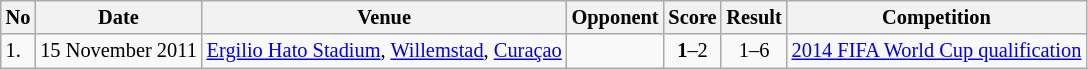<table class="wikitable" style="font-size:85%;">
<tr>
<th>No</th>
<th>Date</th>
<th>Venue</th>
<th>Opponent</th>
<th>Score</th>
<th>Result</th>
<th>Competition</th>
</tr>
<tr>
<td>1.</td>
<td>15 November 2011</td>
<td><a href='#'>Ergilio Hato Stadium</a>, <a href='#'>Willemstad</a>, <a href='#'>Curaçao</a></td>
<td></td>
<td align=center><strong>1</strong>–2</td>
<td align=center>1–6</td>
<td><a href='#'>2014 FIFA World Cup qualification</a></td>
</tr>
</table>
